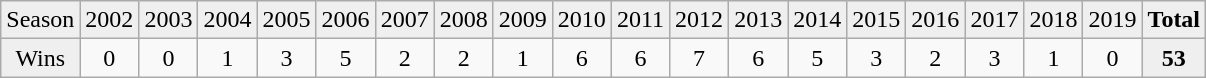<table class="wikitable sortable">
<tr style="background:#efefef;">
<td>Season</td>
<td style="background:#efefef;">2002</td>
<td style="background:#efefef;">2003</td>
<td style="background:#efefef;">2004</td>
<td style="background:#efefef;">2005</td>
<td style="background:#efefef;">2006</td>
<td style="background:#efefef;">2007</td>
<td style="background:#efefef;">2008</td>
<td style="background:#efefef;">2009</td>
<td style="background:#efefef;">2010</td>
<td style="background:#efefef;">2011</td>
<td style="background:#efefef;">2012</td>
<td style="background:#efefef;">2013</td>
<td style="background:#efefef;">2014</td>
<td style="background:#efefef;">2015</td>
<td style="background:#efefef;">2016</td>
<td style="background:#efefef;">2017</td>
<td style="background:#efefef;">2018</td>
<td style="background:#efefef;">2019</td>
<td style="background:#efefef;"><strong>Total</strong></td>
</tr>
<tr align=center>
<td style="background:#efefef;">Wins</td>
<td>0</td>
<td>0</td>
<td>1</td>
<td>3</td>
<td>5</td>
<td>2</td>
<td>2</td>
<td>1</td>
<td>6</td>
<td>6</td>
<td>7</td>
<td>6</td>
<td>5</td>
<td>3</td>
<td>2</td>
<td>3</td>
<td>1</td>
<td>0</td>
<td style="background:#efefef;"><strong>53</strong></td>
</tr>
</table>
